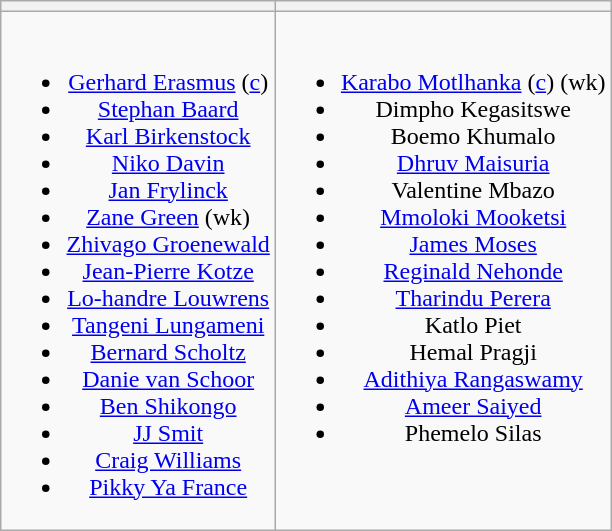<table class="wikitable" style="text-align:center; margin:auto">
<tr>
<th></th>
<th></th>
</tr>
<tr style="vertical-align:top">
<td><br><ul><li><a href='#'>Gerhard Erasmus</a> (<a href='#'>c</a>)</li><li><a href='#'>Stephan Baard</a></li><li><a href='#'>Karl Birkenstock</a></li><li><a href='#'>Niko Davin</a></li><li><a href='#'>Jan Frylinck</a></li><li><a href='#'>Zane Green</a> (wk)</li><li><a href='#'>Zhivago Groenewald</a></li><li><a href='#'>Jean-Pierre Kotze</a></li><li><a href='#'>Lo-handre Louwrens</a></li><li><a href='#'>Tangeni Lungameni</a></li><li><a href='#'>Bernard Scholtz</a></li><li><a href='#'>Danie van Schoor</a></li><li><a href='#'>Ben Shikongo</a></li><li><a href='#'>JJ Smit</a></li><li><a href='#'>Craig Williams</a></li><li><a href='#'>Pikky Ya France</a></li></ul></td>
<td><br><ul><li><a href='#'>Karabo Motlhanka</a> (<a href='#'>c</a>) (wk)</li><li>Dimpho Kegasitswe</li><li>Boemo Khumalo</li><li><a href='#'>Dhruv Maisuria</a></li><li>Valentine Mbazo</li><li><a href='#'>Mmoloki Mooketsi</a></li><li><a href='#'>James Moses</a></li><li><a href='#'>Reginald Nehonde</a></li><li><a href='#'>Tharindu Perera</a></li><li>Katlo Piet</li><li>Hemal Pragji</li><li><a href='#'>Adithiya Rangaswamy</a></li><li><a href='#'>Ameer Saiyed</a></li><li>Phemelo Silas</li></ul></td>
</tr>
</table>
